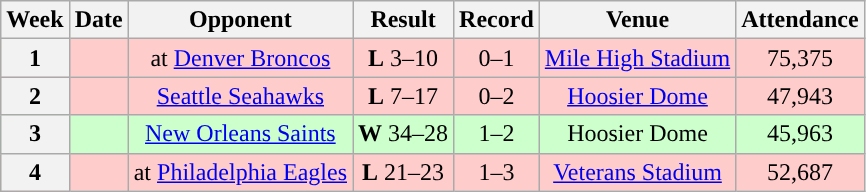<table class="wikitable" style="text-align:center">
<tr>
<th>Week</th>
<th>Date</th>
<th>Opponent</th>
<th>Result</th>
<th>Record</th>
<th>Venue</th>
<th>Attendance</th>
</tr>
<tr style="background:#fcc">
<th>1</th>
<td></td>
<td>at <a href='#'>Denver Broncos</a></td>
<td><strong>L</strong> 3–10</td>
<td>0–1</td>
<td><a href='#'>Mile High Stadium</a></td>
<td>75,375</td>
</tr>
<tr style="background:#fcc">
<th>2</th>
<td></td>
<td><a href='#'>Seattle Seahawks</a></td>
<td><strong>L</strong> 7–17</td>
<td>0–2</td>
<td><a href='#'>Hoosier Dome</a></td>
<td>47,943</td>
</tr>
<tr style="background:#cfc">
<th>3</th>
<td></td>
<td><a href='#'>New Orleans Saints</a></td>
<td><strong>W</strong> 34–28</td>
<td>1–2</td>
<td>Hoosier Dome</td>
<td>45,963</td>
</tr>
<tr style="background:#fcc">
<th>4</th>
<td></td>
<td>at <a href='#'>Philadelphia Eagles</a></td>
<td><strong>L</strong> 21–23</td>
<td>1–3</td>
<td><a href='#'>Veterans Stadium</a></td>
<td>52,687</td>
</tr>
</table>
